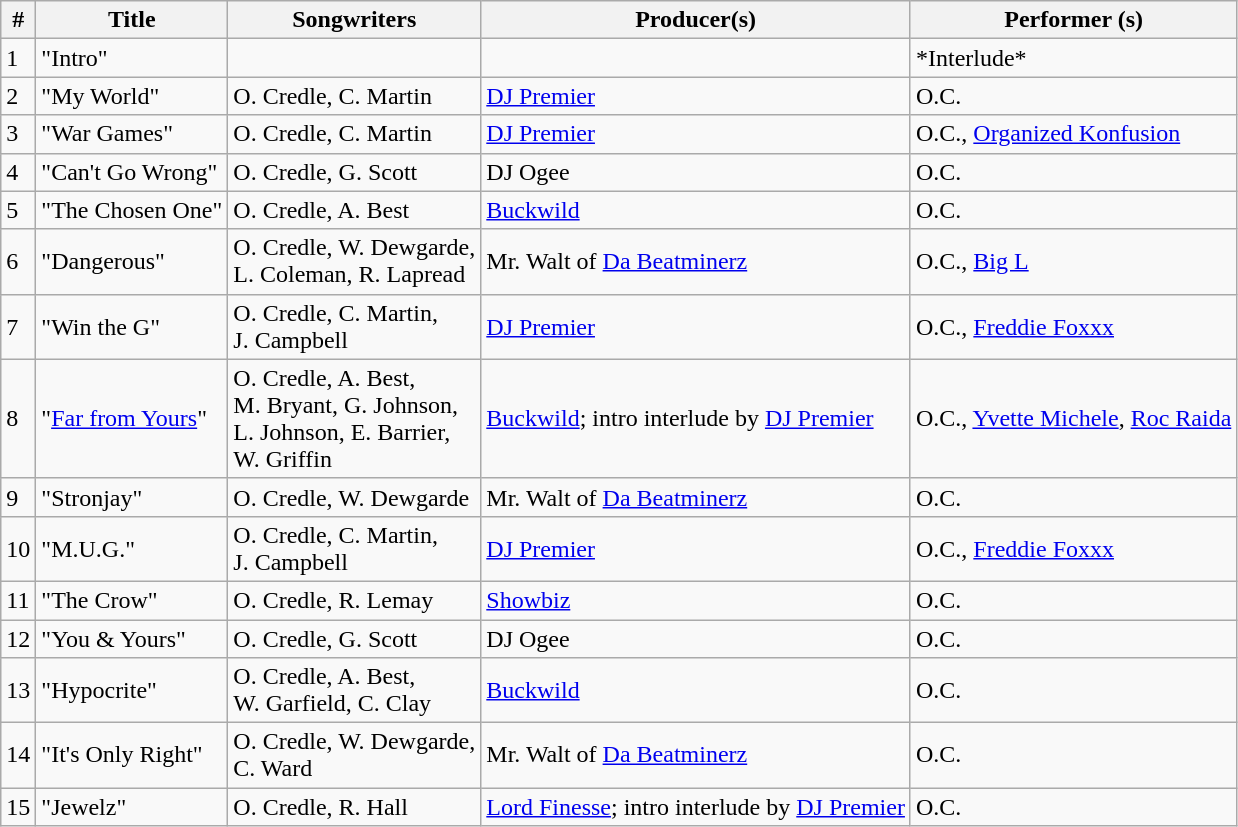<table class="wikitable">
<tr>
<th align="center">#</th>
<th align="center">Title</th>
<th align="center">Songwriters</th>
<th align="center">Producer(s)</th>
<th align="center">Performer (s)</th>
</tr>
<tr>
<td>1</td>
<td>"Intro"</td>
<td></td>
<td></td>
<td>*Interlude*</td>
</tr>
<tr>
<td>2</td>
<td>"My World"</td>
<td>O. Credle, C. Martin</td>
<td><a href='#'>DJ Premier</a></td>
<td>O.C.</td>
</tr>
<tr>
<td>3</td>
<td>"War Games"</td>
<td>O. Credle, C. Martin</td>
<td><a href='#'>DJ Premier</a></td>
<td>O.C., <a href='#'>Organized Konfusion</a></td>
</tr>
<tr>
<td>4</td>
<td>"Can't Go Wrong"</td>
<td>O. Credle, G. Scott</td>
<td>DJ Ogee</td>
<td>O.C.</td>
</tr>
<tr>
<td>5</td>
<td>"The Chosen One"</td>
<td>O. Credle, A. Best</td>
<td><a href='#'>Buckwild</a></td>
<td>O.C.</td>
</tr>
<tr>
<td>6</td>
<td>"Dangerous"</td>
<td>O. Credle, W. Dewgarde,<br>L. Coleman, R. Lapread</td>
<td>Mr. Walt of <a href='#'>Da Beatminerz</a></td>
<td>O.C., <a href='#'>Big L</a></td>
</tr>
<tr>
<td>7</td>
<td>"Win the G"</td>
<td>O. Credle, C. Martin,<br>J. Campbell</td>
<td><a href='#'>DJ Premier</a></td>
<td>O.C., <a href='#'>Freddie Foxxx</a></td>
</tr>
<tr>
<td>8</td>
<td>"<a href='#'>Far from Yours</a>"</td>
<td>O. Credle, A. Best,<br>M. Bryant, G. Johnson,<br>L. Johnson, E. Barrier,<br>W. Griffin</td>
<td><a href='#'>Buckwild</a>; intro interlude by <a href='#'>DJ Premier</a></td>
<td>O.C., <a href='#'>Yvette Michele</a>, <a href='#'>Roc Raida</a></td>
</tr>
<tr>
<td>9</td>
<td>"Stronjay"</td>
<td>O. Credle, W. Dewgarde</td>
<td>Mr. Walt of <a href='#'>Da Beatminerz</a></td>
<td>O.C.</td>
</tr>
<tr>
<td>10</td>
<td>"M.U.G."</td>
<td>O. Credle, C. Martin,<br>J. Campbell</td>
<td><a href='#'>DJ Premier</a></td>
<td>O.C., <a href='#'>Freddie Foxxx</a></td>
</tr>
<tr>
<td>11</td>
<td>"The Crow"</td>
<td>O. Credle, R. Lemay</td>
<td><a href='#'>Showbiz</a></td>
<td>O.C.</td>
</tr>
<tr>
<td>12</td>
<td>"You & Yours"</td>
<td>O. Credle, G. Scott</td>
<td>DJ Ogee</td>
<td>O.C.</td>
</tr>
<tr>
<td>13</td>
<td>"Hypocrite"</td>
<td>O. Credle, A. Best,<br>W. Garfield, C. Clay</td>
<td><a href='#'>Buckwild</a></td>
<td>O.C.</td>
</tr>
<tr>
<td>14</td>
<td>"It's Only Right"</td>
<td>O. Credle, W. Dewgarde,<br>C. Ward</td>
<td>Mr. Walt of <a href='#'>Da Beatminerz</a></td>
<td>O.C.</td>
</tr>
<tr>
<td>15</td>
<td>"Jewelz"</td>
<td>O. Credle, R. Hall</td>
<td><a href='#'>Lord Finesse</a>; intro interlude by <a href='#'>DJ Premier</a></td>
<td>O.C.</td>
</tr>
</table>
